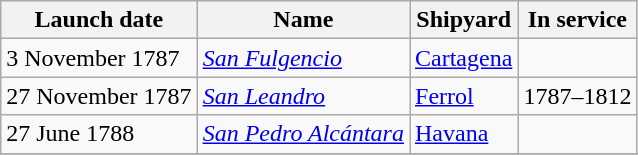<table class="wikitable sortable">
<tr>
<th>Launch date</th>
<th>Name</th>
<th>Shipyard</th>
<th>In service</th>
</tr>
<tr>
<td>3 November 1787</td>
<td><a href='#'><em>San Fulgencio</em></a></td>
<td><a href='#'>Cartagena</a></td>
<td></td>
</tr>
<tr>
<td>27 November 1787</td>
<td><a href='#'><em>San Leandro</em></a></td>
<td><a href='#'>Ferrol</a></td>
<td>1787–1812</td>
</tr>
<tr>
<td>27 June 1788</td>
<td><a href='#'><em>San Pedro Alcántara</em></a></td>
<td><a href='#'>Havana</a></td>
<td></td>
</tr>
<tr>
</tr>
</table>
